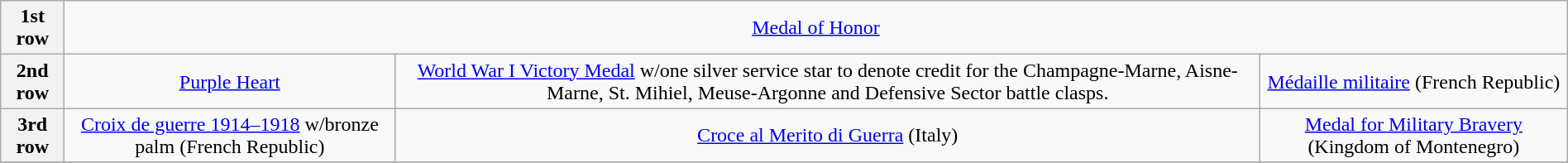<table class="wikitable" style="margin:1em auto; text-align:center;">
<tr>
<th>1st row</th>
<td colspan="7"><a href='#'>Medal of Honor</a></td>
</tr>
<tr>
<th>2nd row</th>
<td colspan="3"><a href='#'>Purple Heart</a></td>
<td colspan="3"><a href='#'>World War I Victory Medal</a> w/one silver service star to denote credit for the Champagne-Marne, Aisne-Marne, St. Mihiel, Meuse-Argonne and Defensive Sector battle clasps.</td>
<td colspan="3"><a href='#'>Médaille militaire</a> (French Republic)</td>
</tr>
<tr>
<th>3rd row</th>
<td colspan="3"><a href='#'>Croix de guerre 1914–1918</a> w/bronze palm (French Republic)</td>
<td colspan="3"><a href='#'>Croce al Merito di Guerra</a> (Italy)</td>
<td colspan="3"><a href='#'>Medal for Military Bravery</a> (Kingdom of Montenegro)</td>
</tr>
<tr>
</tr>
</table>
